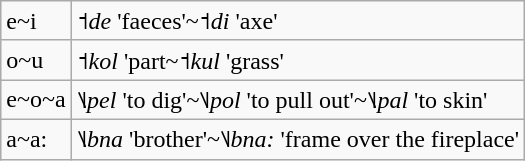<table class="wikitable">
<tr>
<td>e~i</td>
<td>˦<em>de</em> 'faeces'~˦<em>di</em> 'axe'</td>
</tr>
<tr>
<td>o~u</td>
<td>˦<em>kol</em> 'part~˦<em>kul</em> 'grass'</td>
</tr>
<tr>
<td>e~o~a</td>
<td>˥˩<em>pel</em> 'to dig'~˥˩<em>pol</em> 'to pull out'~˥˩<em>pal</em> 'to skin'</td>
</tr>
<tr>
<td>a~a:</td>
<td>˥˩<em>bna</em> 'brother'~˥˩<em>bna:</em> 'frame over the fireplace'</td>
</tr>
</table>
